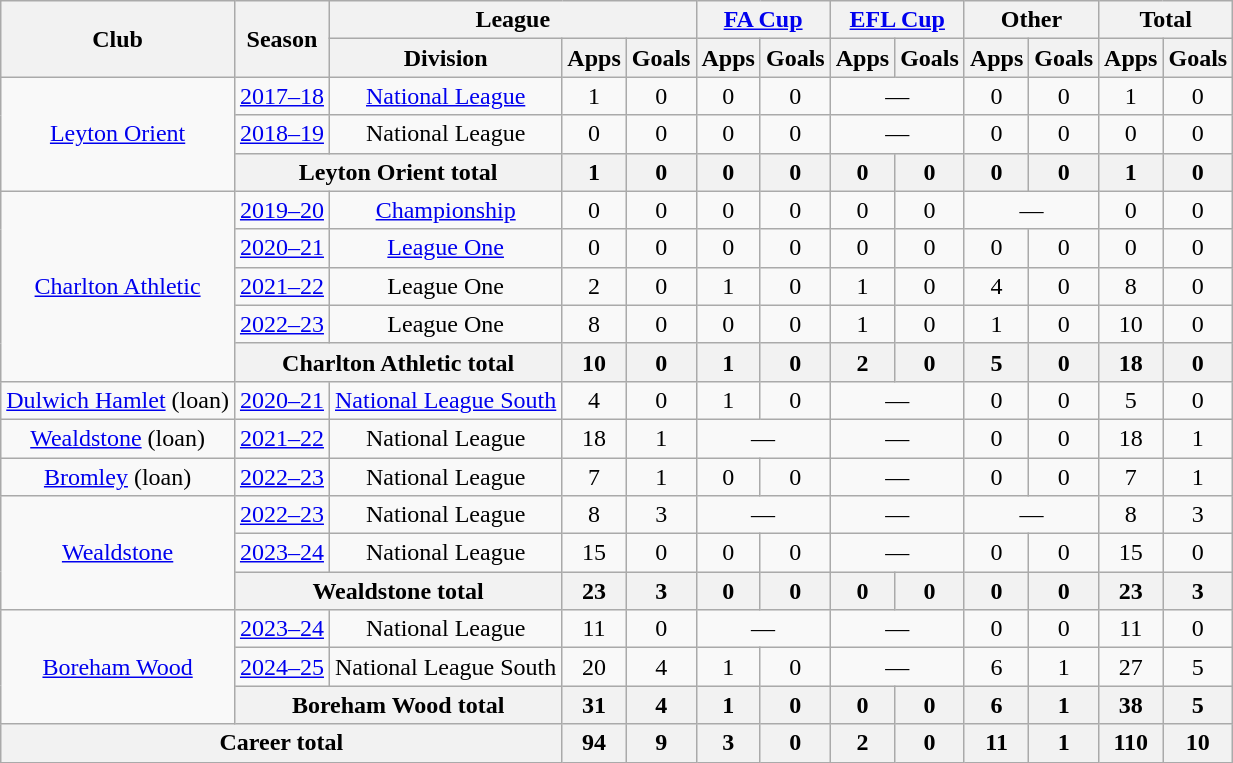<table class="wikitable" style="text-align: center">
<tr>
<th rowspan="2">Club</th>
<th rowspan="2">Season</th>
<th colspan="3">League</th>
<th colspan="2"><a href='#'>FA Cup</a></th>
<th colspan="2"><a href='#'>EFL Cup</a></th>
<th colspan="2">Other</th>
<th colspan="2">Total</th>
</tr>
<tr>
<th>Division</th>
<th>Apps</th>
<th>Goals</th>
<th>Apps</th>
<th>Goals</th>
<th>Apps</th>
<th>Goals</th>
<th>Apps</th>
<th>Goals</th>
<th>Apps</th>
<th>Goals</th>
</tr>
<tr>
<td rowspan="3"><a href='#'>Leyton Orient</a></td>
<td><a href='#'>2017–18</a></td>
<td><a href='#'>National League</a></td>
<td>1</td>
<td>0</td>
<td>0</td>
<td>0</td>
<td colspan="2">—</td>
<td>0</td>
<td>0</td>
<td>1</td>
<td>0</td>
</tr>
<tr>
<td><a href='#'>2018–19</a></td>
<td>National League</td>
<td>0</td>
<td>0</td>
<td>0</td>
<td>0</td>
<td colspan="2">—</td>
<td>0</td>
<td>0</td>
<td>0</td>
<td>0</td>
</tr>
<tr>
<th colspan="2">Leyton Orient total</th>
<th>1</th>
<th>0</th>
<th>0</th>
<th>0</th>
<th>0</th>
<th>0</th>
<th>0</th>
<th>0</th>
<th>1</th>
<th>0</th>
</tr>
<tr>
<td rowspan="5"><a href='#'>Charlton Athletic</a></td>
<td><a href='#'>2019–20</a></td>
<td><a href='#'>Championship</a></td>
<td>0</td>
<td>0</td>
<td>0</td>
<td>0</td>
<td>0</td>
<td>0</td>
<td colspan="2">—</td>
<td>0</td>
<td>0</td>
</tr>
<tr>
<td><a href='#'>2020–21</a></td>
<td><a href='#'>League One</a></td>
<td>0</td>
<td>0</td>
<td>0</td>
<td>0</td>
<td>0</td>
<td>0</td>
<td>0</td>
<td>0</td>
<td>0</td>
<td>0</td>
</tr>
<tr>
<td><a href='#'>2021–22</a></td>
<td>League One</td>
<td>2</td>
<td>0</td>
<td>1</td>
<td>0</td>
<td>1</td>
<td>0</td>
<td>4</td>
<td>0</td>
<td>8</td>
<td>0</td>
</tr>
<tr>
<td><a href='#'>2022–23</a></td>
<td>League One</td>
<td>8</td>
<td>0</td>
<td>0</td>
<td>0</td>
<td>1</td>
<td>0</td>
<td>1</td>
<td>0</td>
<td>10</td>
<td>0</td>
</tr>
<tr>
<th colspan="2">Charlton Athletic total</th>
<th>10</th>
<th>0</th>
<th>1</th>
<th>0</th>
<th>2</th>
<th>0</th>
<th>5</th>
<th>0</th>
<th>18</th>
<th>0</th>
</tr>
<tr>
<td rowspan="1"><a href='#'>Dulwich Hamlet</a> (loan)</td>
<td><a href='#'>2020–21</a></td>
<td><a href='#'>National League South</a></td>
<td>4</td>
<td>0</td>
<td>1</td>
<td>0</td>
<td colspan="2">—</td>
<td>0</td>
<td>0</td>
<td>5</td>
<td>0</td>
</tr>
<tr>
<td rowspan="1"><a href='#'>Wealdstone</a> (loan)</td>
<td><a href='#'>2021–22</a></td>
<td>National League</td>
<td>18</td>
<td>1</td>
<td colspan="2">—</td>
<td colspan="2">—</td>
<td>0</td>
<td>0</td>
<td>18</td>
<td>1</td>
</tr>
<tr>
<td rowspan="1"><a href='#'>Bromley</a> (loan)</td>
<td><a href='#'>2022–23</a></td>
<td>National League</td>
<td>7</td>
<td>1</td>
<td>0</td>
<td>0</td>
<td colspan="2">—</td>
<td>0</td>
<td>0</td>
<td>7</td>
<td>1</td>
</tr>
<tr>
<td rowspan="3"><a href='#'>Wealdstone</a></td>
<td><a href='#'>2022–23</a></td>
<td>National League</td>
<td>8</td>
<td>3</td>
<td colspan="2">—</td>
<td colspan="2">—</td>
<td colspan="2">—</td>
<td>8</td>
<td>3</td>
</tr>
<tr>
<td><a href='#'>2023–24</a></td>
<td>National League</td>
<td>15</td>
<td>0</td>
<td>0</td>
<td>0</td>
<td colspan="2">—</td>
<td>0</td>
<td>0</td>
<td>15</td>
<td>0</td>
</tr>
<tr>
<th colspan="2">Wealdstone total</th>
<th>23</th>
<th>3</th>
<th>0</th>
<th>0</th>
<th>0</th>
<th>0</th>
<th>0</th>
<th>0</th>
<th>23</th>
<th>3</th>
</tr>
<tr>
<td rowspan="3"><a href='#'>Boreham Wood</a></td>
<td><a href='#'>2023–24</a></td>
<td>National League</td>
<td>11</td>
<td>0</td>
<td colspan="2">—</td>
<td colspan="2">—</td>
<td>0</td>
<td>0</td>
<td>11</td>
<td>0</td>
</tr>
<tr>
<td><a href='#'>2024–25</a></td>
<td>National League South</td>
<td>20</td>
<td>4</td>
<td>1</td>
<td>0</td>
<td colspan="2">—</td>
<td>6</td>
<td>1</td>
<td>27</td>
<td>5</td>
</tr>
<tr>
<th colspan="2">Boreham Wood total</th>
<th>31</th>
<th>4</th>
<th>1</th>
<th>0</th>
<th>0</th>
<th>0</th>
<th>6</th>
<th>1</th>
<th>38</th>
<th>5</th>
</tr>
<tr>
<th colspan="3">Career total</th>
<th>94</th>
<th>9</th>
<th>3</th>
<th>0</th>
<th>2</th>
<th>0</th>
<th>11</th>
<th>1</th>
<th>110</th>
<th>10</th>
</tr>
</table>
